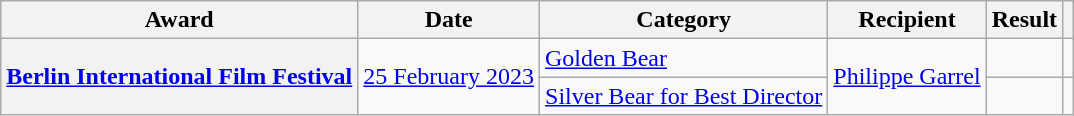<table class="wikitable sortable plainrowheaders">
<tr>
<th>Award</th>
<th>Date</th>
<th>Category</th>
<th>Recipient</th>
<th>Result</th>
<th></th>
</tr>
<tr>
<th scope="row" rowspan=2><a href='#'>Berlin International Film Festival</a></th>
<td rowspan=2><a href='#'>25 February 2023</a></td>
<td><a href='#'>Golden Bear</a></td>
<td rowspan=2><a href='#'>Philippe Garrel</a></td>
<td></td>
<td align="center" rowspan="1"></td>
</tr>
<tr>
<td><a href='#'>Silver Bear for Best Director</a></td>
<td></td>
<td align="center" rowspan="1"></td>
</tr>
</table>
